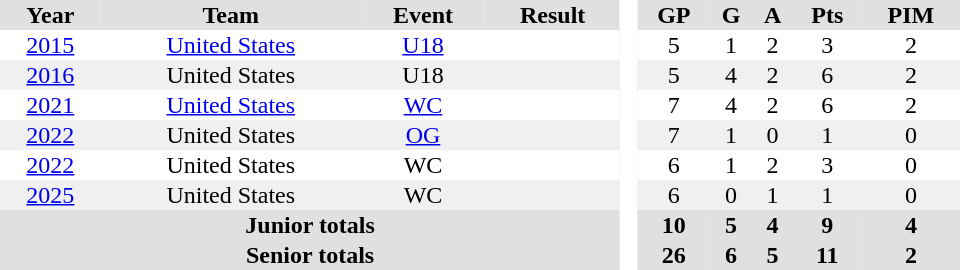<table border="0" cellpadding="1" cellspacing="0" style="text-align:center; width:40em">
<tr ALIGN="centre" bgcolor="#e0e0e0">
<th>Year</th>
<th>Team</th>
<th>Event</th>
<th>Result</th>
<th rowspan="97" bgcolor="#ffffff"> </th>
<th>GP</th>
<th>G</th>
<th>A</th>
<th>Pts</th>
<th>PIM</th>
</tr>
<tr>
<td><a href='#'>2015</a></td>
<td><a href='#'>United States</a></td>
<td><a href='#'>U18</a></td>
<td></td>
<td>5</td>
<td>1</td>
<td>2</td>
<td>3</td>
<td>2</td>
</tr>
<tr bgcolor="#f0f0f0">
<td><a href='#'>2016</a></td>
<td>United States</td>
<td>U18</td>
<td></td>
<td>5</td>
<td>4</td>
<td>2</td>
<td>6</td>
<td>2</td>
</tr>
<tr>
<td><a href='#'>2021</a></td>
<td><a href='#'>United States</a></td>
<td><a href='#'>WC</a></td>
<td></td>
<td>7</td>
<td>4</td>
<td>2</td>
<td>6</td>
<td>2</td>
</tr>
<tr bgcolor="#f0f0f0">
<td><a href='#'>2022</a></td>
<td>United States</td>
<td><a href='#'>OG</a></td>
<td></td>
<td>7</td>
<td>1</td>
<td>0</td>
<td>1</td>
<td>0</td>
</tr>
<tr>
<td><a href='#'>2022</a></td>
<td>United States</td>
<td>WC</td>
<td></td>
<td>6</td>
<td>1</td>
<td>2</td>
<td>3</td>
<td>0</td>
</tr>
<tr bgcolor="#f0f0f0">
<td><a href='#'>2025</a></td>
<td>United States</td>
<td>WC</td>
<td></td>
<td>6</td>
<td>0</td>
<td>1</td>
<td>1</td>
<td>0</td>
</tr>
<tr ALIGN="center" bgcolor="#e0e0e0">
<th colspan=4>Junior totals</th>
<th>10</th>
<th>5</th>
<th>4</th>
<th>9</th>
<th>4</th>
</tr>
<tr ALIGN="center" bgcolor="#e0e0e0">
<th colspan=4>Senior totals</th>
<th>26</th>
<th>6</th>
<th>5</th>
<th>11</th>
<th>2</th>
</tr>
</table>
